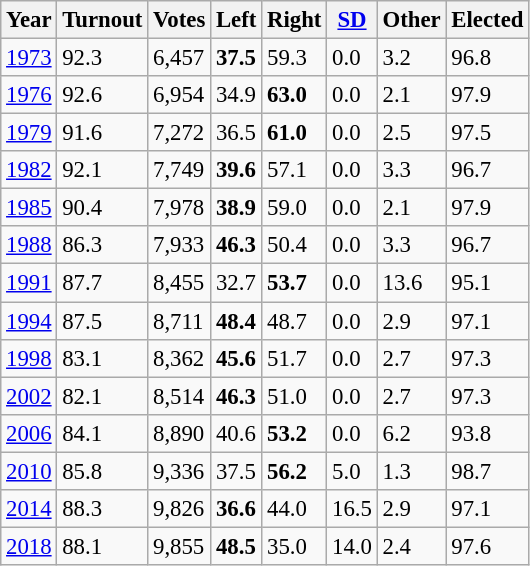<table class="wikitable sortable" style="font-size: 95%;">
<tr>
<th>Year</th>
<th>Turnout</th>
<th>Votes</th>
<th>Left</th>
<th>Right</th>
<th><a href='#'>SD</a></th>
<th>Other</th>
<th>Elected</th>
</tr>
<tr>
<td><a href='#'>1973</a></td>
<td>92.3</td>
<td>6,457</td>
<td><strong>37.5</strong></td>
<td>59.3</td>
<td>0.0</td>
<td>3.2</td>
<td>96.8</td>
</tr>
<tr>
<td><a href='#'>1976</a></td>
<td>92.6</td>
<td>6,954</td>
<td>34.9</td>
<td><strong>63.0</strong></td>
<td>0.0</td>
<td>2.1</td>
<td>97.9</td>
</tr>
<tr>
<td><a href='#'>1979</a></td>
<td>91.6</td>
<td>7,272</td>
<td>36.5</td>
<td><strong>61.0</strong></td>
<td>0.0</td>
<td>2.5</td>
<td>97.5</td>
</tr>
<tr>
<td><a href='#'>1982</a></td>
<td>92.1</td>
<td>7,749</td>
<td><strong>39.6</strong></td>
<td>57.1</td>
<td>0.0</td>
<td>3.3</td>
<td>96.7</td>
</tr>
<tr>
<td><a href='#'>1985</a></td>
<td>90.4</td>
<td>7,978</td>
<td><strong>38.9</strong></td>
<td>59.0</td>
<td>0.0</td>
<td>2.1</td>
<td>97.9</td>
</tr>
<tr>
<td><a href='#'>1988</a></td>
<td>86.3</td>
<td>7,933</td>
<td><strong>46.3</strong></td>
<td>50.4</td>
<td>0.0</td>
<td>3.3</td>
<td>96.7</td>
</tr>
<tr>
<td><a href='#'>1991</a></td>
<td>87.7</td>
<td>8,455</td>
<td>32.7</td>
<td><strong>53.7</strong></td>
<td>0.0</td>
<td>13.6</td>
<td>95.1</td>
</tr>
<tr>
<td><a href='#'>1994</a></td>
<td>87.5</td>
<td>8,711</td>
<td><strong>48.4</strong></td>
<td>48.7</td>
<td>0.0</td>
<td>2.9</td>
<td>97.1</td>
</tr>
<tr>
<td><a href='#'>1998</a></td>
<td>83.1</td>
<td>8,362</td>
<td><strong>45.6</strong></td>
<td>51.7</td>
<td>0.0</td>
<td>2.7</td>
<td>97.3</td>
</tr>
<tr>
<td><a href='#'>2002</a></td>
<td>82.1</td>
<td>8,514</td>
<td><strong>46.3</strong></td>
<td>51.0</td>
<td>0.0</td>
<td>2.7</td>
<td>97.3</td>
</tr>
<tr>
<td><a href='#'>2006</a></td>
<td>84.1</td>
<td>8,890</td>
<td>40.6</td>
<td><strong>53.2</strong></td>
<td>0.0</td>
<td>6.2</td>
<td>93.8</td>
</tr>
<tr>
<td><a href='#'>2010</a></td>
<td>85.8</td>
<td>9,336</td>
<td>37.5</td>
<td><strong>56.2</strong></td>
<td>5.0</td>
<td>1.3</td>
<td>98.7</td>
</tr>
<tr>
<td><a href='#'>2014</a></td>
<td>88.3</td>
<td>9,826</td>
<td><strong>36.6</strong></td>
<td>44.0</td>
<td>16.5</td>
<td>2.9</td>
<td>97.1</td>
</tr>
<tr>
<td><a href='#'>2018</a></td>
<td>88.1</td>
<td>9,855</td>
<td><strong>48.5</strong></td>
<td>35.0</td>
<td>14.0</td>
<td>2.4</td>
<td>97.6</td>
</tr>
</table>
